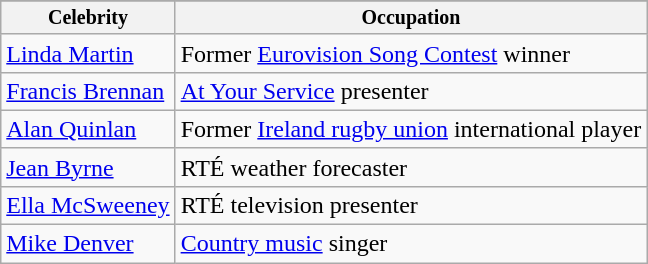<table class="wikitable">
<tr>
</tr>
<tr style="font-size:10pt;font-weight:bold">
<th>Celebrity</th>
<th>Occupation</th>
</tr>
<tr>
<td><a href='#'>Linda Martin</a></td>
<td>Former <a href='#'>Eurovision Song Contest</a> winner</td>
</tr>
<tr>
<td><a href='#'>Francis Brennan</a></td>
<td><a href='#'>At Your Service</a> presenter</td>
</tr>
<tr>
<td><a href='#'>Alan Quinlan</a></td>
<td>Former <a href='#'>Ireland rugby union</a> international player</td>
</tr>
<tr>
<td><a href='#'>Jean Byrne</a></td>
<td>RTÉ weather forecaster</td>
</tr>
<tr>
<td><a href='#'>Ella McSweeney</a></td>
<td>RTÉ television presenter</td>
</tr>
<tr>
<td><a href='#'>Mike Denver</a></td>
<td><a href='#'>Country music</a> singer</td>
</tr>
</table>
